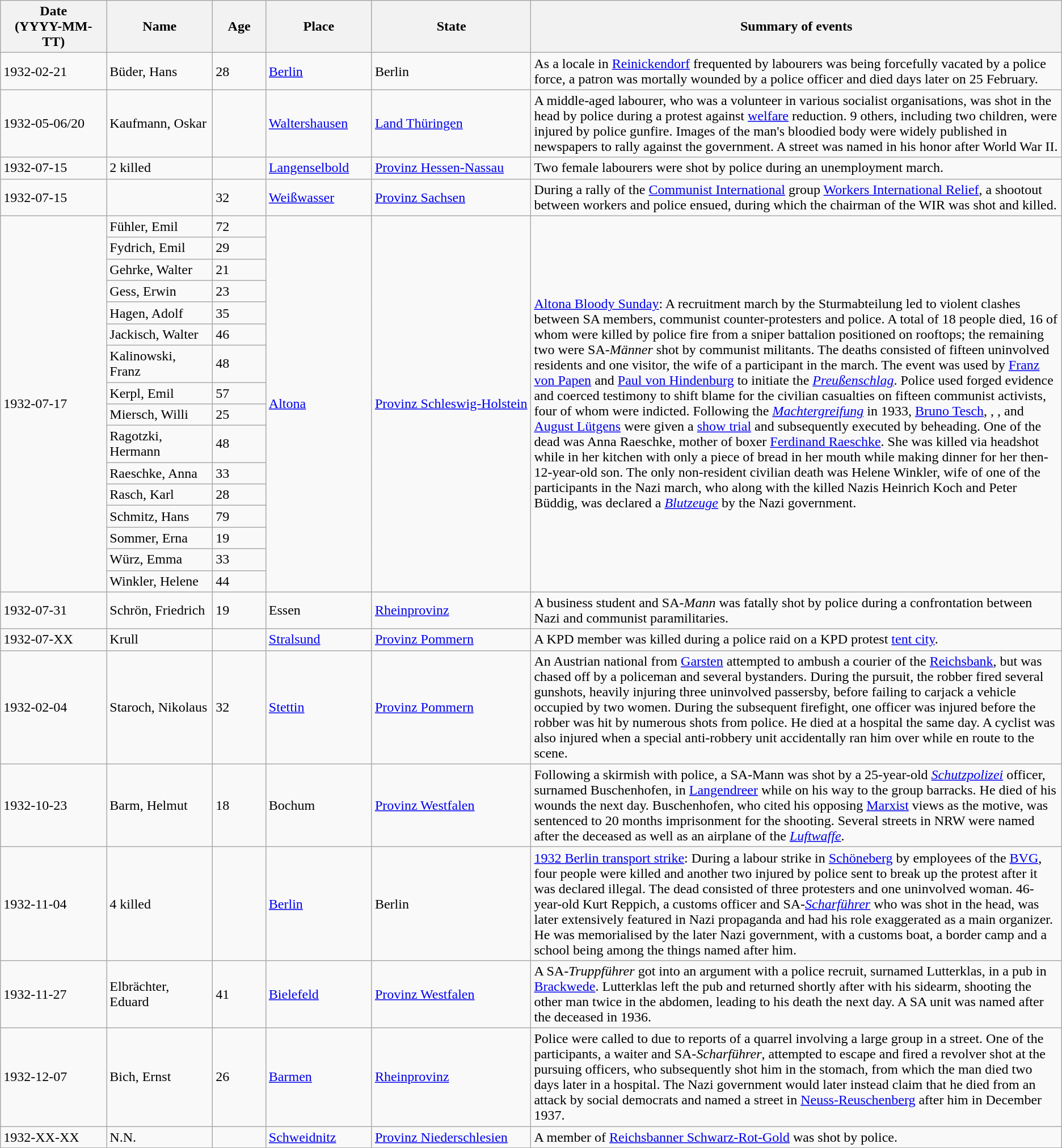<table class="wikitable sortable static-row-numbers static-row-header-text">
<tr>
<th style="width:10%;">Date<br>(YYYY-MM-TT)</th>
<th style="width:10%;">Name</th>
<th style="width:5%;">Age</th>
<th style="width:10%;">Place</th>
<th style="width:15%;">State</th>
<th style="width:50%;">Summary of events</th>
</tr>
<tr>
<td>1932-02-21</td>
<td>Büder, Hans</td>
<td>28</td>
<td><a href='#'>Berlin</a></td>
<td>Berlin</td>
<td>As a locale in <a href='#'>Reinickendorf</a> frequented by labourers was being forcefully vacated by a police force, a patron was mortally wounded by a police officer and died days later on 25 February.</td>
</tr>
<tr>
<td>1932-05-06/20</td>
<td>Kaufmann, Oskar</td>
<td></td>
<td><a href='#'>Waltershausen</a></td>
<td><a href='#'>Land Thüringen</a></td>
<td>A middle-aged labourer, who was a volunteer in various socialist organisations, was shot in the head by police during a protest against <a href='#'>welfare</a> reduction. 9 others, including two children, were injured by police gunfire. Images of the man's bloodied body were widely published in newspapers to rally against the government. A street was named in his honor after World War II.</td>
</tr>
<tr>
<td>1932-07-15</td>
<td>2 killed</td>
<td></td>
<td><a href='#'>Langenselbold</a></td>
<td><a href='#'>Provinz Hessen-Nassau</a></td>
<td>Two female labourers were shot by police during an unemployment march.</td>
</tr>
<tr>
<td>1932-07-15</td>
<td></td>
<td>32</td>
<td><a href='#'>Weißwasser</a></td>
<td><a href='#'>Provinz Sachsen</a></td>
<td>During a rally of the <a href='#'>Communist International</a> group <a href='#'>Workers International Relief</a>, a shootout between workers and police ensued, during which the chairman of the WIR was shot and killed.</td>
</tr>
<tr>
<td rowspan=16>1932-07-17</td>
<td>Fühler, Emil</td>
<td>72</td>
<td rowspan=16><a href='#'>Altona</a></td>
<td rowspan=16><a href='#'>Provinz Schleswig-Holstein</a></td>
<td rowspan="16"><a href='#'>Altona Bloody Sunday</a>: A recruitment march by the Sturmabteilung led to violent clashes between SA members, communist counter-protesters and police. A total of 18 people died, 16 of whom were killed by police fire from a sniper battalion positioned on rooftops; the remaining two were SA-<em>Männer</em> shot by communist militants. The deaths consisted of fifteen uninvolved residents and one visitor, the wife of a participant in the march. The event was used by <a href='#'>Franz von Papen</a> and <a href='#'>Paul von Hindenburg</a> to initiate the <em><a href='#'>Preußenschlag</a></em>. Police used forged evidence and coerced testimony to shift blame for the civilian casualties on fifteen communist activists, four of whom were indicted. Following the <a href='#'><em>Machtergreifung</em></a> in 1933, <a href='#'>Bruno Tesch</a>, , , and <a href='#'>August Lütgens</a> were given a <a href='#'>show trial</a> and subsequently executed by beheading. One of the dead was Anna Raeschke, mother of boxer <a href='#'>Ferdinand Raeschke</a>. She was killed via headshot while in her kitchen with only a piece of bread in her mouth while making dinner for her then-12-year-old son. The only non-resident civilian death was Helene Winkler, wife of one of the participants in the Nazi march, who along with the killed Nazis Heinrich Koch and Peter Büddig, was declared a <em><a href='#'>Blutzeuge</a></em> by the Nazi government.</td>
</tr>
<tr>
<td>Fydrich, Emil</td>
<td>29</td>
</tr>
<tr>
<td>Gehrke, Walter</td>
<td>21</td>
</tr>
<tr>
<td>Gess, Erwin</td>
<td>23</td>
</tr>
<tr>
<td>Hagen, Adolf</td>
<td>35</td>
</tr>
<tr>
<td>Jackisch, Walter</td>
<td>46</td>
</tr>
<tr>
<td>Kalinowski, Franz</td>
<td>48</td>
</tr>
<tr>
<td>Kerpl, Emil</td>
<td>57</td>
</tr>
<tr>
<td>Miersch, Willi</td>
<td>25</td>
</tr>
<tr>
<td>Ragotzki, Hermann</td>
<td>48</td>
</tr>
<tr>
<td>Raeschke, Anna</td>
<td>33</td>
</tr>
<tr>
<td>Rasch, Karl</td>
<td>28</td>
</tr>
<tr>
<td>Schmitz, Hans</td>
<td>79</td>
</tr>
<tr>
<td>Sommer, Erna</td>
<td>19</td>
</tr>
<tr>
<td>Würz, Emma</td>
<td>33</td>
</tr>
<tr>
<td>Winkler, Helene</td>
<td>44</td>
</tr>
<tr>
<td>1932-07-31</td>
<td>Schrön, Friedrich</td>
<td>19</td>
<td>Essen</td>
<td><a href='#'>Rheinprovinz</a></td>
<td>A business student and SA-<em>Mann</em> was fatally shot by police during a confrontation between Nazi and communist paramilitaries.</td>
</tr>
<tr>
<td>1932-07-XX</td>
<td>Krull</td>
<td></td>
<td><a href='#'>Stralsund</a></td>
<td><a href='#'>Provinz Pommern</a></td>
<td>A KPD member was killed during a police raid on a KPD protest <a href='#'>tent city</a>.</td>
</tr>
<tr>
<td>1932-02-04</td>
<td>Staroch, Nikolaus</td>
<td>32</td>
<td><a href='#'>Stettin</a></td>
<td><a href='#'>Provinz Pommern</a></td>
<td>An Austrian national from <a href='#'>Garsten</a> attempted to ambush a courier of the <a href='#'>Reichsbank</a>, but was chased off by a policeman and several bystanders. During the pursuit, the robber fired several gunshots, heavily injuring three uninvolved passersby, before failing to carjack a vehicle occupied by two women. During the subsequent firefight, one officer was injured before the robber was hit by numerous shots from police. He died at a hospital the same day. A cyclist was also injured when a special anti-robbery unit accidentally ran him over while en route to the scene.</td>
</tr>
<tr>
<td>1932-10-23</td>
<td>Barm, Helmut</td>
<td>18</td>
<td>Bochum</td>
<td><a href='#'>Provinz Westfalen</a></td>
<td>Following a skirmish with police, a SA-Mann was shot by a 25-year-old <em><a href='#'>Schutzpolizei</a></em> officer, surnamed Buschenhofen, in <a href='#'>Langendreer</a> while on his way to the group barracks. He died of his wounds the next day. Buschenhofen, who cited his opposing <a href='#'>Marxist</a> views as the motive, was sentenced to 20 months imprisonment for the shooting. Several streets in NRW were named after the deceased as well as an airplane of the <em><a href='#'>Luftwaffe</a></em>.</td>
</tr>
<tr>
<td>1932-11-04</td>
<td>4 killed</td>
<td></td>
<td><a href='#'>Berlin</a></td>
<td>Berlin</td>
<td><a href='#'>1932 Berlin transport strike</a>: During a labour strike in <a href='#'>Schöneberg</a> by employees of the <a href='#'>BVG</a>, four people were killed and another two injured by police sent to break up the protest after it was declared illegal. The dead consisted of three protesters and one uninvolved woman. 46-year-old Kurt Reppich, a customs officer and SA-<em><a href='#'>Scharführer</a></em> who was shot in the head, was later extensively featured in Nazi propaganda and had his role exaggerated as a main organizer. He was memorialised by the later Nazi government, with a customs boat, a border camp and a school being among the things named after him.</td>
</tr>
<tr>
<td>1932-11-27</td>
<td>Elbrächter, Eduard</td>
<td>41</td>
<td><a href='#'>Bielefeld</a></td>
<td><a href='#'>Provinz Westfalen</a></td>
<td>A SA-<em>Truppführer</em> got into an argument with a police recruit, surnamed Lutterklas, in a pub in <a href='#'>Brackwede</a>. Lutterklas left the pub and returned shortly after with his sidearm, shooting the other man twice in the abdomen, leading to his death the next day. A SA unit was named after the deceased in 1936.</td>
</tr>
<tr>
<td>1932-12-07</td>
<td>Bich, Ernst</td>
<td>26</td>
<td><a href='#'>Barmen</a></td>
<td><a href='#'>Rheinprovinz</a></td>
<td>Police were called to due to reports of a quarrel involving a large group in a street. One of the participants, a waiter and SA-<em>Scharführer</em>, attempted to escape and fired a revolver shot at the pursuing officers, who subsequently shot him in the stomach, from which the man died two days later in a hospital. The Nazi government would later instead claim that he died from an attack by social democrats and named a street in <a href='#'>Neuss-Reuschenberg</a> after him in December 1937.</td>
</tr>
<tr>
<td>1932-XX-XX</td>
<td>N.N.</td>
<td></td>
<td><a href='#'>Schweidnitz</a></td>
<td><a href='#'>Provinz Niederschlesien</a></td>
<td>A member of <a href='#'>Reichsbanner Schwarz-Rot-Gold</a> was shot by police.</td>
</tr>
</table>
